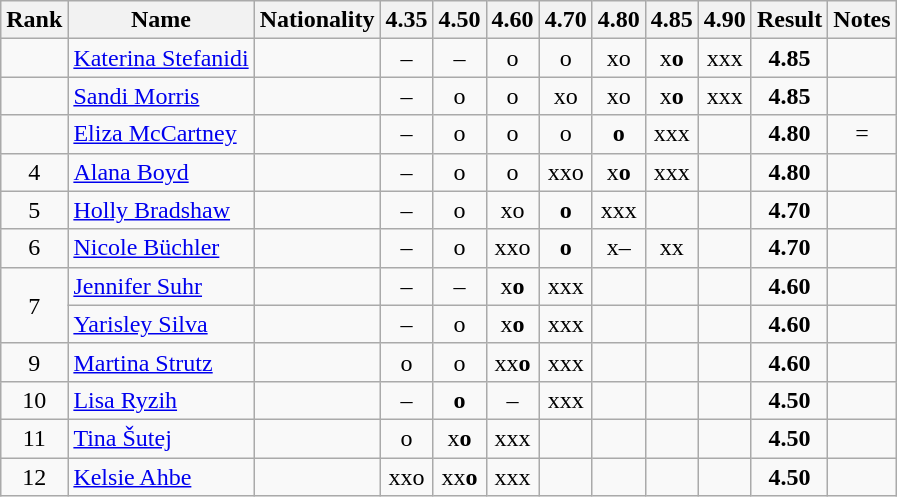<table class="wikitable sortable" style="text-align:center">
<tr>
<th data-sort-type=number>Rank</th>
<th>Name</th>
<th>Nationality</th>
<th>4.35</th>
<th>4.50</th>
<th>4.60</th>
<th>4.70</th>
<th>4.80</th>
<th>4.85</th>
<th>4.90</th>
<th>Result</th>
<th>Notes</th>
</tr>
<tr>
<td></td>
<td align="left"><a href='#'>Katerina Stefanidi</a></td>
<td align="left"></td>
<td>–</td>
<td>–</td>
<td>o</td>
<td>o</td>
<td>xo</td>
<td>x<strong>o</strong></td>
<td>xxx</td>
<td><strong>4.85</strong></td>
<td></td>
</tr>
<tr>
<td></td>
<td align="left"><a href='#'>Sandi Morris</a></td>
<td align="left"></td>
<td>–</td>
<td>o</td>
<td>o</td>
<td>xo</td>
<td>xo</td>
<td>x<strong>o</strong></td>
<td>xxx</td>
<td><strong>4.85</strong></td>
<td></td>
</tr>
<tr>
<td></td>
<td align="left"><a href='#'>Eliza McCartney</a></td>
<td align="left"></td>
<td>–</td>
<td>o</td>
<td>o</td>
<td>o</td>
<td><strong>o</strong></td>
<td>xxx</td>
<td></td>
<td><strong>4.80</strong></td>
<td>=</td>
</tr>
<tr>
<td>4</td>
<td align="left"><a href='#'>Alana Boyd</a></td>
<td align="left"></td>
<td>–</td>
<td>o</td>
<td>o</td>
<td>xxo</td>
<td>x<strong>o</strong></td>
<td>xxx</td>
<td></td>
<td><strong>4.80</strong></td>
<td></td>
</tr>
<tr>
<td>5</td>
<td align="left"><a href='#'>Holly Bradshaw</a></td>
<td align="left"></td>
<td>–</td>
<td>o</td>
<td>xo</td>
<td><strong>o</strong></td>
<td>xxx</td>
<td></td>
<td></td>
<td><strong>4.70</strong></td>
<td></td>
</tr>
<tr>
<td>6</td>
<td align="left"><a href='#'>Nicole Büchler</a></td>
<td align="left"></td>
<td>–</td>
<td>o</td>
<td>xxo</td>
<td><strong>o</strong></td>
<td>x–</td>
<td>xx</td>
<td></td>
<td><strong>4.70</strong></td>
<td></td>
</tr>
<tr>
<td rowspan=2>7</td>
<td align="left"><a href='#'>Jennifer Suhr</a></td>
<td align="left"></td>
<td>–</td>
<td>–</td>
<td>x<strong>o</strong></td>
<td>xxx</td>
<td></td>
<td></td>
<td></td>
<td><strong>4.60</strong></td>
<td></td>
</tr>
<tr>
<td align="left"><a href='#'>Yarisley Silva</a></td>
<td align="left"></td>
<td>–</td>
<td>o</td>
<td>x<strong>o</strong></td>
<td>xxx</td>
<td></td>
<td></td>
<td></td>
<td><strong>4.60</strong></td>
<td></td>
</tr>
<tr>
<td>9</td>
<td align="left"><a href='#'>Martina Strutz</a></td>
<td align="left"></td>
<td>o</td>
<td>o</td>
<td>xx<strong>o</strong></td>
<td>xxx</td>
<td></td>
<td></td>
<td></td>
<td><strong>4.60</strong></td>
<td></td>
</tr>
<tr>
<td>10</td>
<td align="left"><a href='#'>Lisa Ryzih</a></td>
<td align="left"></td>
<td>–</td>
<td><strong>o</strong></td>
<td>–</td>
<td>xxx</td>
<td></td>
<td></td>
<td></td>
<td><strong>4.50</strong></td>
<td></td>
</tr>
<tr>
<td>11</td>
<td align="left"><a href='#'>Tina Šutej</a></td>
<td align="left"></td>
<td>o</td>
<td>x<strong>o</strong></td>
<td>xxx</td>
<td></td>
<td></td>
<td></td>
<td></td>
<td><strong>4.50</strong></td>
<td></td>
</tr>
<tr>
<td>12</td>
<td align="left"><a href='#'>Kelsie Ahbe</a></td>
<td align="left"></td>
<td>xxo</td>
<td>xx<strong>o</strong></td>
<td>xxx</td>
<td></td>
<td></td>
<td></td>
<td></td>
<td><strong>4.50</strong></td>
<td></td>
</tr>
</table>
